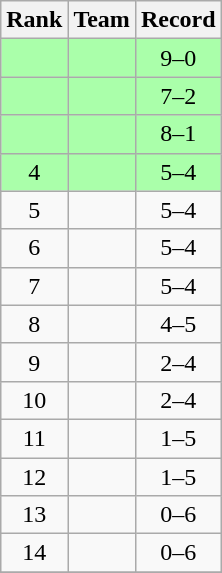<table class="wikitable">
<tr>
<th>Rank</th>
<th>Team</th>
<th>Record</th>
</tr>
<tr bgcolor="#aaffaa">
<td align=center></td>
<td></td>
<td align=center>9–0</td>
</tr>
<tr bgcolor="#aaffaa">
<td align=center></td>
<td></td>
<td align=center>7–2</td>
</tr>
<tr bgcolor="#aaffaa">
<td align=center></td>
<td></td>
<td align=center>8–1</td>
</tr>
<tr bgcolor="#aaffaa">
<td align=center>4</td>
<td></td>
<td align=center>5–4</td>
</tr>
<tr>
<td align=center>5</td>
<td></td>
<td align=center>5–4</td>
</tr>
<tr>
<td align=center>6</td>
<td></td>
<td align=center>5–4</td>
</tr>
<tr>
<td align=center>7</td>
<td></td>
<td align=center>5–4</td>
</tr>
<tr>
<td align=center>8</td>
<td></td>
<td align=center>4–5</td>
</tr>
<tr>
<td align=center>9</td>
<td></td>
<td align=center>2–4</td>
</tr>
<tr>
<td align=center>10</td>
<td></td>
<td align=center>2–4</td>
</tr>
<tr>
<td align=center>11</td>
<td></td>
<td align=center>1–5</td>
</tr>
<tr>
<td align=center>12</td>
<td></td>
<td align=center>1–5</td>
</tr>
<tr>
<td align=center>13</td>
<td></td>
<td align=center>0–6</td>
</tr>
<tr>
<td align=center>14</td>
<td></td>
<td align=center>0–6</td>
</tr>
<tr>
</tr>
</table>
